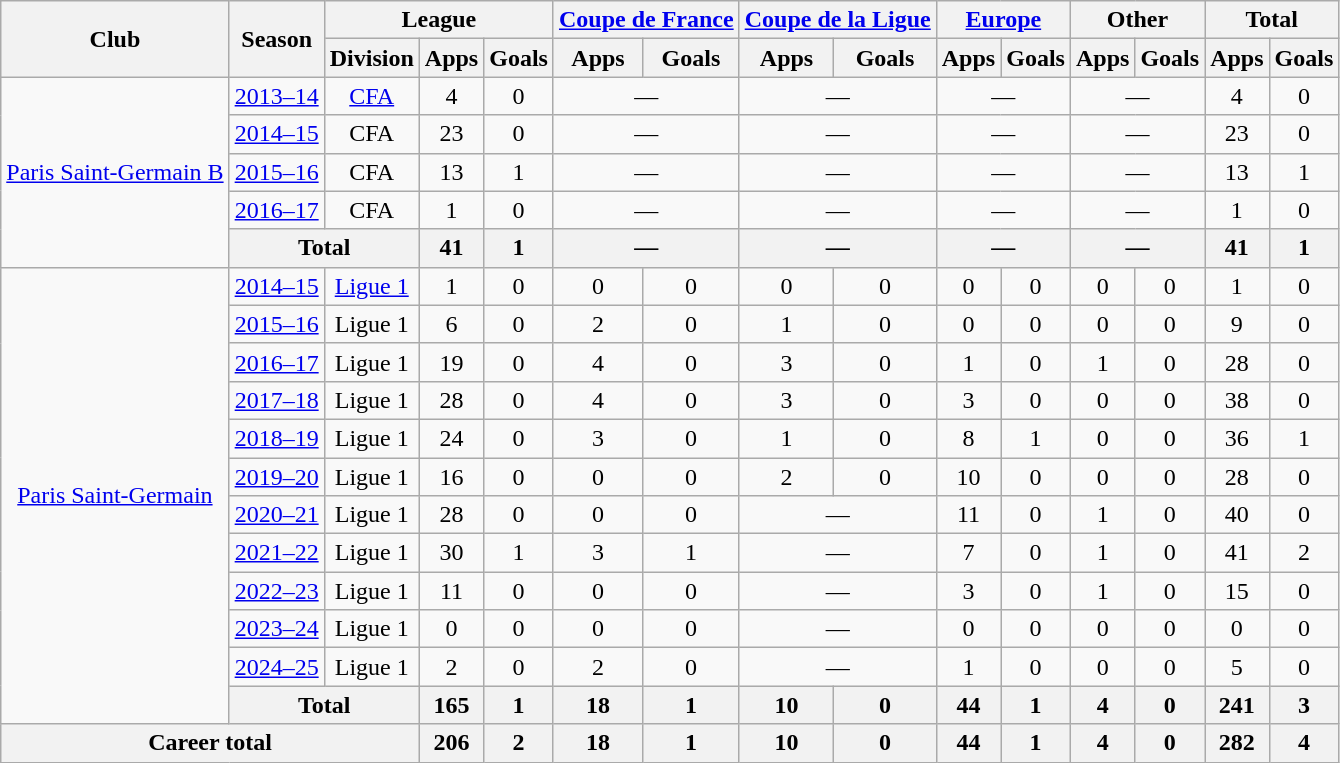<table class="wikitable" style="text-align: center;">
<tr>
<th rowspan="2">Club</th>
<th rowspan="2">Season</th>
<th colspan="3">League</th>
<th colspan="2"><a href='#'>Coupe de France</a></th>
<th colspan="2"><a href='#'>Coupe de la Ligue</a></th>
<th colspan="2"><a href='#'>Europe</a></th>
<th colspan="2">Other</th>
<th colspan="2">Total</th>
</tr>
<tr>
<th>Division</th>
<th>Apps</th>
<th>Goals</th>
<th>Apps</th>
<th>Goals</th>
<th>Apps</th>
<th>Goals</th>
<th>Apps</th>
<th>Goals</th>
<th>Apps</th>
<th>Goals</th>
<th>Apps</th>
<th>Goals</th>
</tr>
<tr>
<td rowspan="5"><a href='#'>Paris Saint-Germain B</a></td>
<td><a href='#'>2013–14</a></td>
<td><a href='#'>CFA</a></td>
<td>4</td>
<td>0</td>
<td colspan="2">—</td>
<td colspan="2">—</td>
<td colspan="2">—</td>
<td colspan="2">—</td>
<td>4</td>
<td>0</td>
</tr>
<tr>
<td><a href='#'>2014–15</a></td>
<td>CFA</td>
<td>23</td>
<td>0</td>
<td colspan="2">—</td>
<td colspan="2">—</td>
<td colspan="2">—</td>
<td colspan="2">—</td>
<td>23</td>
<td>0</td>
</tr>
<tr>
<td><a href='#'>2015–16</a></td>
<td>CFA</td>
<td>13</td>
<td>1</td>
<td colspan="2">—</td>
<td colspan="2">—</td>
<td colspan="2">—</td>
<td colspan="2">—</td>
<td>13</td>
<td>1</td>
</tr>
<tr>
<td><a href='#'>2016–17</a></td>
<td>CFA</td>
<td>1</td>
<td>0</td>
<td colspan="2">—</td>
<td colspan="2">—</td>
<td colspan="2">—</td>
<td colspan="2">—</td>
<td>1</td>
<td>0</td>
</tr>
<tr>
<th colspan="2">Total</th>
<th>41</th>
<th>1</th>
<th colspan="2">—</th>
<th colspan="2">—</th>
<th colspan="2">—</th>
<th colspan="2">—</th>
<th>41</th>
<th>1</th>
</tr>
<tr>
<td rowspan="12"><a href='#'>Paris Saint-Germain</a></td>
<td><a href='#'>2014–15</a></td>
<td><a href='#'>Ligue 1</a></td>
<td>1</td>
<td>0</td>
<td>0</td>
<td>0</td>
<td>0</td>
<td>0</td>
<td>0</td>
<td>0</td>
<td>0</td>
<td>0</td>
<td>1</td>
<td>0</td>
</tr>
<tr>
<td><a href='#'>2015–16</a></td>
<td>Ligue 1</td>
<td>6</td>
<td>0</td>
<td>2</td>
<td>0</td>
<td>1</td>
<td>0</td>
<td>0</td>
<td>0</td>
<td>0</td>
<td>0</td>
<td>9</td>
<td>0</td>
</tr>
<tr>
<td><a href='#'>2016–17</a></td>
<td>Ligue 1</td>
<td>19</td>
<td>0</td>
<td>4</td>
<td>0</td>
<td>3</td>
<td>0</td>
<td>1</td>
<td>0</td>
<td>1</td>
<td>0</td>
<td>28</td>
<td>0</td>
</tr>
<tr>
<td><a href='#'>2017–18</a></td>
<td>Ligue 1</td>
<td>28</td>
<td>0</td>
<td>4</td>
<td>0</td>
<td>3</td>
<td>0</td>
<td>3</td>
<td>0</td>
<td>0</td>
<td>0</td>
<td>38</td>
<td>0</td>
</tr>
<tr>
<td><a href='#'>2018–19</a></td>
<td>Ligue 1</td>
<td>24</td>
<td>0</td>
<td>3</td>
<td>0</td>
<td>1</td>
<td>0</td>
<td>8</td>
<td>1</td>
<td>0</td>
<td>0</td>
<td>36</td>
<td>1</td>
</tr>
<tr>
<td><a href='#'>2019–20</a></td>
<td>Ligue 1</td>
<td>16</td>
<td>0</td>
<td>0</td>
<td>0</td>
<td>2</td>
<td>0</td>
<td>10</td>
<td>0</td>
<td>0</td>
<td>0</td>
<td>28</td>
<td>0</td>
</tr>
<tr>
<td><a href='#'>2020–21</a></td>
<td>Ligue 1</td>
<td>28</td>
<td>0</td>
<td>0</td>
<td>0</td>
<td colspan="2">—</td>
<td>11</td>
<td>0</td>
<td>1</td>
<td>0</td>
<td>40</td>
<td>0</td>
</tr>
<tr>
<td><a href='#'>2021–22</a></td>
<td>Ligue 1</td>
<td>30</td>
<td>1</td>
<td>3</td>
<td>1</td>
<td colspan="2">—</td>
<td>7</td>
<td>0</td>
<td>1</td>
<td>0</td>
<td>41</td>
<td>2</td>
</tr>
<tr>
<td><a href='#'>2022–23</a></td>
<td>Ligue 1</td>
<td>11</td>
<td>0</td>
<td>0</td>
<td>0</td>
<td colspan="2">—</td>
<td>3</td>
<td>0</td>
<td>1</td>
<td>0</td>
<td>15</td>
<td>0</td>
</tr>
<tr>
<td><a href='#'>2023–24</a></td>
<td>Ligue 1</td>
<td>0</td>
<td>0</td>
<td>0</td>
<td>0</td>
<td colspan="2">—</td>
<td>0</td>
<td>0</td>
<td>0</td>
<td>0</td>
<td>0</td>
<td>0</td>
</tr>
<tr>
<td><a href='#'>2024–25</a></td>
<td>Ligue 1</td>
<td>2</td>
<td>0</td>
<td>2</td>
<td>0</td>
<td colspan="2">—</td>
<td>1</td>
<td>0</td>
<td>0</td>
<td>0</td>
<td>5</td>
<td>0</td>
</tr>
<tr>
<th colspan="2">Total</th>
<th>165</th>
<th>1</th>
<th>18</th>
<th>1</th>
<th>10</th>
<th>0</th>
<th>44</th>
<th>1</th>
<th>4</th>
<th>0</th>
<th>241</th>
<th>3</th>
</tr>
<tr>
<th colspan="3">Career total</th>
<th>206</th>
<th>2</th>
<th>18</th>
<th>1</th>
<th>10</th>
<th>0</th>
<th>44</th>
<th>1</th>
<th>4</th>
<th>0</th>
<th>282</th>
<th>4</th>
</tr>
</table>
